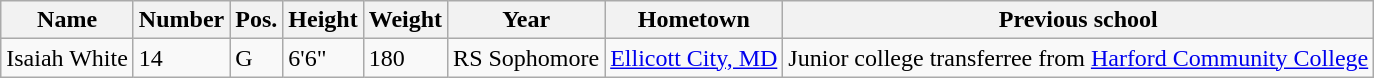<table class="wikitable sortable">
<tr>
<th>Name</th>
<th>Number</th>
<th>Pos.</th>
<th>Height</th>
<th>Weight</th>
<th>Year</th>
<th>Hometown</th>
<th class="unsortable">Previous school</th>
</tr>
<tr>
<td>Isaiah White</td>
<td>14</td>
<td>G</td>
<td>6'6"</td>
<td>180</td>
<td>RS Sophomore</td>
<td><a href='#'>Ellicott City, MD</a></td>
<td>Junior college transferree from <a href='#'>Harford Community College</a></td>
</tr>
</table>
